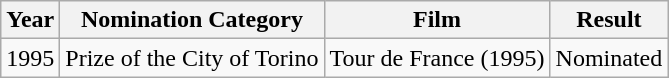<table class="wikitable">
<tr>
<th>Year</th>
<th>Nomination Category</th>
<th>Film</th>
<th>Result</th>
</tr>
<tr>
<td>1995</td>
<td>Prize of the City of Torino</td>
<td>Tour de France (1995)</td>
<td>Nominated</td>
</tr>
</table>
